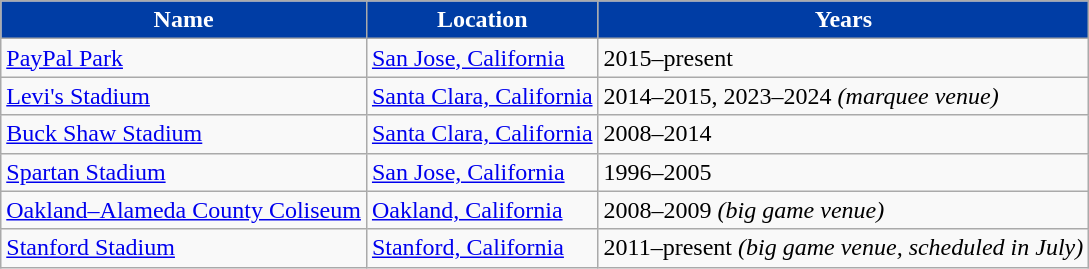<table class="wikitable sortable">
<tr>
<th style="background:#003DA5; color:#fff;" scope="col">Name</th>
<th style="background:#003DA5; color:#fff;" scope="col">Location</th>
<th style="background:#003DA5; color:#fff;" scope="col">Years</th>
</tr>
<tr>
<td><a href='#'>PayPal Park</a></td>
<td><a href='#'>San Jose, California</a></td>
<td>2015–present</td>
</tr>
<tr>
<td><a href='#'>Levi's Stadium</a></td>
<td><a href='#'>Santa Clara, California</a></td>
<td>2014–2015, 2023–2024 <em>(marquee venue)</em></td>
</tr>
<tr>
<td><a href='#'>Buck Shaw Stadium</a></td>
<td><a href='#'>Santa Clara, California</a></td>
<td>2008–2014</td>
</tr>
<tr>
<td><a href='#'>Spartan Stadium</a></td>
<td><a href='#'>San Jose, California</a></td>
<td>1996–2005</td>
</tr>
<tr>
<td><a href='#'>Oakland–Alameda County Coliseum</a></td>
<td><a href='#'>Oakland, California</a></td>
<td>2008–2009 <em>(big game venue)</em></td>
</tr>
<tr>
<td><a href='#'>Stanford Stadium</a></td>
<td><a href='#'>Stanford, California</a></td>
<td>2011–present <em>(big game venue, scheduled in July)</em></td>
</tr>
</table>
